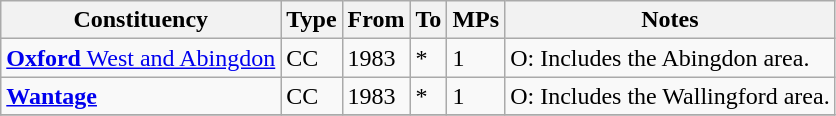<table class="wikitable">
<tr>
<th>Constituency</th>
<th>Type</th>
<th>From</th>
<th>To</th>
<th>MPs</th>
<th>Notes</th>
</tr>
<tr>
<td><a href='#'><strong>Oxford</strong> West and Abingdon</a></td>
<td>CC</td>
<td>1983</td>
<td>*</td>
<td>1</td>
<td>O: Includes the Abingdon area.</td>
</tr>
<tr>
<td><strong><a href='#'>Wantage</a></strong></td>
<td>CC</td>
<td>1983</td>
<td>*</td>
<td>1</td>
<td>O: Includes the Wallingford area.</td>
</tr>
<tr>
</tr>
</table>
